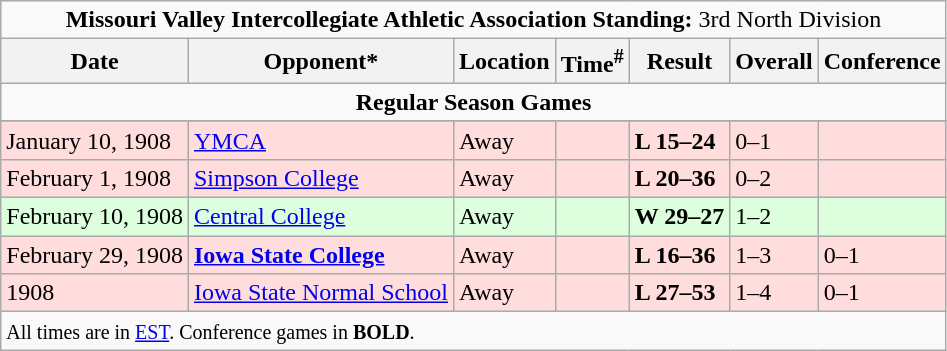<table class="wikitable">
<tr>
<td colspan=8 style="text-align: center;"><strong>Missouri Valley Intercollegiate Athletic Association Standing:</strong> 3rd North Division</td>
</tr>
<tr>
<th>Date</th>
<th>Opponent*</th>
<th>Location</th>
<th>Time<sup>#</sup></th>
<th>Result</th>
<th>Overall</th>
<th>Conference</th>
</tr>
<tr>
<td colspan=8 style="text-align: center;"><strong>Regular Season Games</strong></td>
</tr>
<tr style="background: ">
</tr>
<tr>
</tr>
<tr style="background:#ffdddd; ">
<td>January 10, 1908</td>
<td><a href='#'>YMCA</a></td>
<td>Away</td>
<td></td>
<td><strong> L 15–24</strong></td>
<td>0–1</td>
<td></td>
</tr>
<tr style="background:#ffdddd; ">
<td>February 1, 1908</td>
<td><a href='#'>Simpson College</a></td>
<td>Away</td>
<td></td>
<td><strong> L 20–36</strong></td>
<td>0–2</td>
<td></td>
</tr>
<tr style="background:#ddffdd; ">
<td>February 10, 1908</td>
<td><a href='#'>Central College</a></td>
<td>Away</td>
<td></td>
<td><strong> W 29–27</strong></td>
<td>1–2</td>
<td></td>
</tr>
<tr style="background:#ffdddd; ">
<td>February 29, 1908</td>
<td><strong><a href='#'>Iowa State College</a></strong></td>
<td>Away</td>
<td></td>
<td><strong> L 16–36</strong></td>
<td>1–3</td>
<td>0–1</td>
</tr>
<tr style="background:#ffdddd; ">
<td>1908</td>
<td><a href='#'>Iowa State Normal School</a></td>
<td>Away</td>
<td></td>
<td><strong> L 27–53</strong></td>
<td>1–4</td>
<td>0–1</td>
</tr>
<tr>
<td colspan=8><small>All times are in <a href='#'>EST</a>. Conference games in <strong>BOLD</strong>.</small></td>
</tr>
</table>
